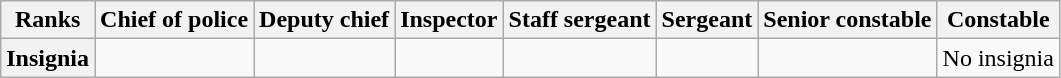<table class="wikitable">
<tr>
<th>Ranks</th>
<th>Chief of police</th>
<th>Deputy chief</th>
<th>Inspector</th>
<th>Staff sergeant</th>
<th>Sergeant</th>
<th>Senior constable</th>
<th>Constable</th>
</tr>
<tr>
<th>Insignia</th>
<td></td>
<td></td>
<td></td>
<td></td>
<td></td>
<td></td>
<td>No insignia</td>
</tr>
</table>
